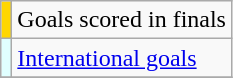<table class="wikitable">
<tr>
<td scope="row" style="background:#FFD700"></td>
<td>Goals scored in finals</td>
</tr>
<tr>
<td scope="row" style="background:#E0FFFF"></td>
<td><a href='#'>International goals</a></td>
</tr>
<tr>
</tr>
</table>
